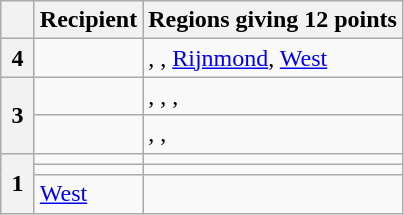<table class="wikitable plainrowheaders">
<tr>
<th scope="col" width="15px"></th>
<th scope="col">Recipient</th>
<th scope="col">Regions giving 12 points</th>
</tr>
<tr>
<th scope="row" style="text-align: center;">4</th>
<td></td>
<td>, ,  <a href='#'>Rijnmond</a>,  <a href='#'>West</a></td>
</tr>
<tr>
<th rowspan="2" scope="row" style="text-align: center;">3</th>
<td></td>
<td>, , ,</td>
</tr>
<tr>
<td></td>
<td>, , </td>
</tr>
<tr>
<th rowspan="3" scope="row" style="text-align: center;">1</th>
<td></td>
<td></td>
</tr>
<tr>
<td></td>
<td></td>
</tr>
<tr>
<td> <a href='#'>West</a></td>
<td></td>
</tr>
</table>
